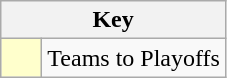<table class="wikitable" style="text-align: center;">
<tr>
<th colspan=2>Key</th>
</tr>
<tr>
<td style="background:#ffffcc; width:20px;"></td>
<td align=left>Teams to Playoffs</td>
</tr>
</table>
